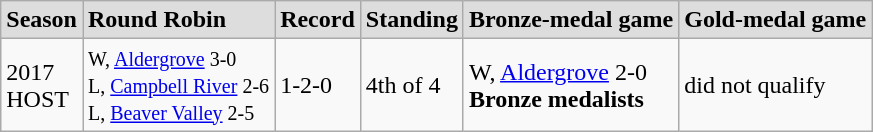<table class="wikitable">
<tr style="font-weight:bold; background-color:#dddddd;">
<td>Season</td>
<td>Round Robin</td>
<td>Record</td>
<td>Standing</td>
<td>Bronze-medal game</td>
<td>Gold-medal game</td>
</tr>
<tr>
<td>2017<br>HOST</td>
<td><small> W, <a href='#'>Aldergrove</a> 3-0<br>L, <a href='#'>Campbell River</a> 2-6<br>L, <a href='#'>Beaver Valley</a> 2-5</small></td>
<td>1-2-0</td>
<td>4th of 4</td>
<td>W, <a href='#'>Aldergrove</a> 2-0<br><strong>Bronze medalists</strong></td>
<td>did not qualify</td>
</tr>
</table>
